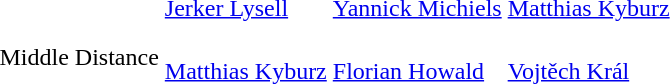<table>
<tr>
<td><br></td>
<td><br><a href='#'>Jerker Lysell</a></td>
<td><br><a href='#'>Yannick Michiels</a></td>
<td><br><a href='#'>Matthias Kyburz</a></td>
</tr>
<tr bgcolor=#DDDDDD>
</tr>
<tr>
<td>Middle Distance<br></td>
<td><br><a href='#'>Matthias Kyburz</a></td>
<td><br><a href='#'>Florian Howald</a></td>
<td><br><a href='#'>Vojtěch Král</a></td>
</tr>
<tr bgcolor=#DDDDDD>
</tr>
</table>
